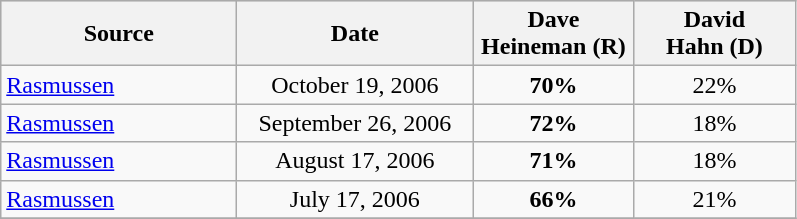<table class="wikitable" style="text-align:center">
<tr bgcolor=lightgrey>
<th width="150px">Source</th>
<th width="150px">Date</th>
<th width="100px">Dave<br>Heineman (R)</th>
<th width="100px">David<br>Hahn (D)</th>
</tr>
<tr>
<td align=left><a href='#'>Rasmussen</a></td>
<td>October 19, 2006</td>
<td><strong>70%</strong></td>
<td>22%</td>
</tr>
<tr>
<td align=left><a href='#'>Rasmussen</a></td>
<td>September 26, 2006</td>
<td><strong>72%</strong></td>
<td>18%</td>
</tr>
<tr>
<td align=left><a href='#'>Rasmussen</a></td>
<td>August 17, 2006</td>
<td><strong>71%</strong></td>
<td>18%</td>
</tr>
<tr>
<td align=left><a href='#'>Rasmussen</a></td>
<td>July 17, 2006</td>
<td><strong>66%</strong></td>
<td>21%</td>
</tr>
<tr>
</tr>
</table>
